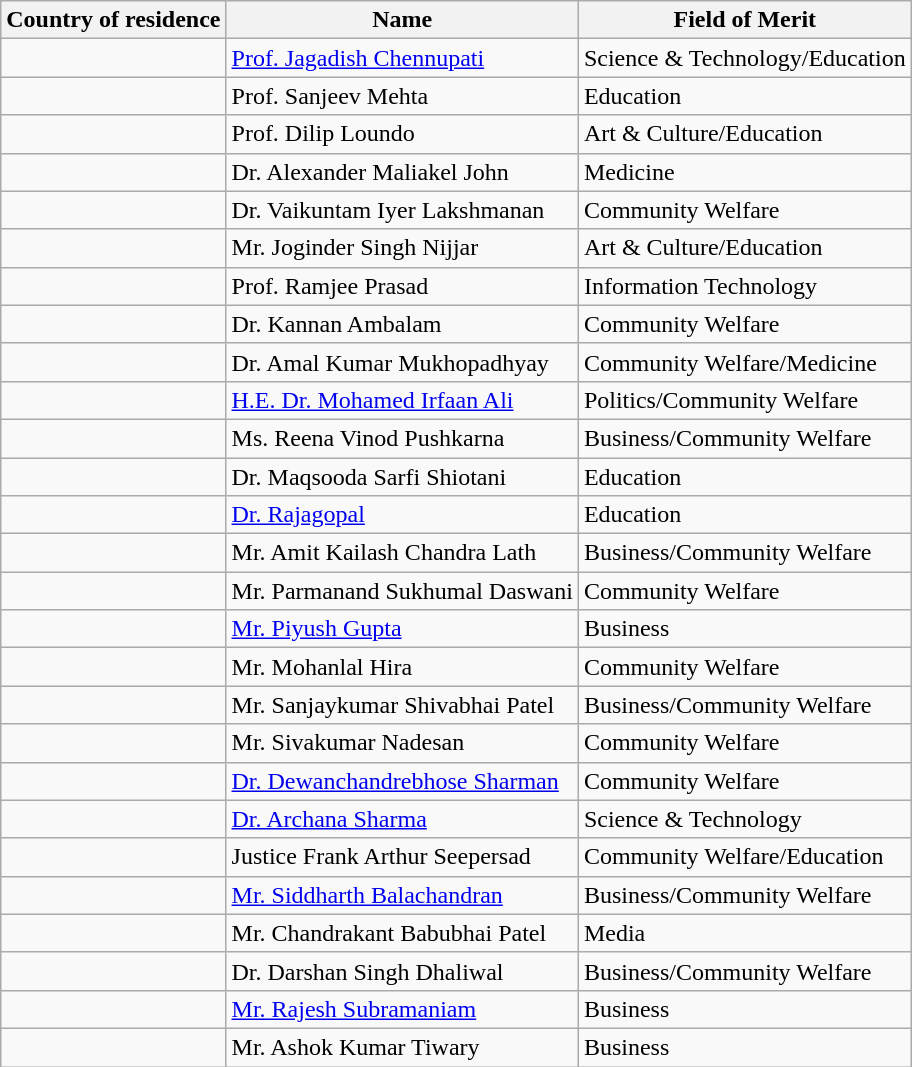<table class="wikitable sortable">
<tr>
<th>Country of residence</th>
<th>Name</th>
<th>Field of Merit</th>
</tr>
<tr>
<td></td>
<td><a href='#'>Prof. Jagadish Chennupati</a></td>
<td>Science & Technology/Education</td>
</tr>
<tr>
<td></td>
<td>Prof. Sanjeev Mehta</td>
<td>Education</td>
</tr>
<tr>
<td></td>
<td>Prof. Dilip Loundo</td>
<td>Art & Culture/Education</td>
</tr>
<tr>
<td></td>
<td>Dr. Alexander Maliakel John</td>
<td>Medicine</td>
</tr>
<tr>
<td></td>
<td>Dr. Vaikuntam Iyer Lakshmanan</td>
<td>Community Welfare</td>
</tr>
<tr>
<td></td>
<td>Mr. Joginder Singh Nijjar</td>
<td>Art & Culture/Education</td>
</tr>
<tr>
<td></td>
<td>Prof. Ramjee Prasad</td>
<td>Information Technology</td>
</tr>
<tr>
<td></td>
<td>Dr. Kannan Ambalam</td>
<td>Community Welfare</td>
</tr>
<tr>
<td></td>
<td>Dr. Amal Kumar Mukhopadhyay</td>
<td>Community Welfare/Medicine</td>
</tr>
<tr>
<td></td>
<td><a href='#'>H.E. Dr. Mohamed Irfaan Ali</a></td>
<td>Politics/Community Welfare</td>
</tr>
<tr>
<td></td>
<td>Ms. Reena Vinod Pushkarna</td>
<td>Business/Community Welfare</td>
</tr>
<tr>
<td></td>
<td>Dr. Maqsooda Sarfi Shiotani</td>
<td>Education</td>
</tr>
<tr>
<td></td>
<td><a href='#'> Dr. Rajagopal</a></td>
<td>Education</td>
</tr>
<tr>
<td></td>
<td>Mr. Amit Kailash Chandra Lath</td>
<td>Business/Community Welfare</td>
</tr>
<tr>
<td></td>
<td>Mr. Parmanand Sukhumal Daswani</td>
<td>Community Welfare</td>
</tr>
<tr>
<td></td>
<td><a href='#'>Mr. Piyush Gupta</a></td>
<td>Business</td>
</tr>
<tr>
<td></td>
<td>Mr. Mohanlal Hira</td>
<td>Community Welfare</td>
</tr>
<tr>
<td></td>
<td>Mr. Sanjaykumar Shivabhai Patel</td>
<td>Business/Community Welfare</td>
</tr>
<tr>
<td></td>
<td>Mr. Sivakumar Nadesan</td>
<td>Community Welfare</td>
</tr>
<tr>
<td></td>
<td><a href='#'>Dr. Dewanchandrebhose Sharman</a></td>
<td>Community Welfare</td>
</tr>
<tr>
<td></td>
<td><a href='#'>Dr. Archana Sharma</a></td>
<td>Science & Technology</td>
</tr>
<tr>
<td></td>
<td>Justice Frank Arthur Seepersad</td>
<td>Community Welfare/Education</td>
</tr>
<tr>
<td></td>
<td><a href='#'>Mr. Siddharth Balachandran</a></td>
<td>Business/Community Welfare</td>
</tr>
<tr>
<td></td>
<td>Mr. Chandrakant Babubhai Patel</td>
<td>Media</td>
</tr>
<tr>
<td></td>
<td>Dr. Darshan Singh Dhaliwal</td>
<td>Business/Community Welfare</td>
</tr>
<tr>
<td></td>
<td><a href='#'>Mr. Rajesh Subramaniam</a></td>
<td>Business</td>
</tr>
<tr>
<td></td>
<td>Mr. Ashok Kumar Tiwary</td>
<td>Business</td>
</tr>
</table>
